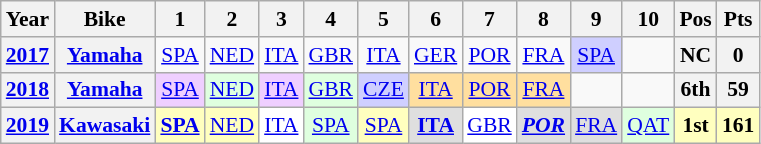<table class="wikitable" style="text-align:center; font-size:90%;">
<tr>
<th>Year</th>
<th>Bike</th>
<th>1</th>
<th>2</th>
<th>3</th>
<th>4</th>
<th>5</th>
<th>6</th>
<th>7</th>
<th>8</th>
<th>9</th>
<th>10</th>
<th>Pos</th>
<th>Pts</th>
</tr>
<tr>
<th><a href='#'>2017</a></th>
<th><a href='#'>Yamaha</a></th>
<td><a href='#'>SPA</a></td>
<td><a href='#'>NED</a></td>
<td><a href='#'>ITA</a></td>
<td><a href='#'>GBR</a></td>
<td><a href='#'>ITA</a></td>
<td><a href='#'>GER</a></td>
<td><a href='#'>POR</a></td>
<td><a href='#'>FRA</a></td>
<td style="background:#CFCFFF;"><a href='#'>SPA</a><br></td>
<td></td>
<th>NC</th>
<th>0</th>
</tr>
<tr>
<th><a href='#'>2018</a></th>
<th><a href='#'>Yamaha</a></th>
<td style="background:#efcfff;"><a href='#'>SPA</a><br></td>
<td style="background:#dfffdf;"><a href='#'>NED</a><br></td>
<td style="background:#efcfff;"><a href='#'>ITA</a><br></td>
<td style="background:#dfffdf;"><a href='#'>GBR</a><br></td>
<td style="background:#cfcfff;"><a href='#'>CZE</a><br></td>
<td style="background:#ffdf9f;"><a href='#'>ITA</a><br></td>
<td style="background:#ffdf9f;"><a href='#'>POR</a><br></td>
<td style="background:#ffdf9f;"><a href='#'>FRA</a><br></td>
<td></td>
<td></td>
<th>6th</th>
<th>59</th>
</tr>
<tr>
<th><a href='#'>2019</a></th>
<th><a href='#'>Kawasaki</a></th>
<td style="background:#ffffbf;"><strong><a href='#'>SPA</a></strong><br></td>
<td style="background:#ffffbf;"><a href='#'>NED</a><br></td>
<td style="background:#ffffff;"><a href='#'>ITA</a><br></td>
<td style="background:#dfffdf;"><a href='#'>SPA</a><br></td>
<td style="background:#ffffbf;"><a href='#'>SPA</a><br></td>
<td style="background:#dfdfdf;"><strong><a href='#'>ITA</a></strong><br></td>
<td style="background:#ffffff;"><a href='#'>GBR</a><br></td>
<td style="background:#dfdfdf;"><strong><em><a href='#'>POR</a></em></strong><br></td>
<td style="background:#dfdfdf;"><a href='#'>FRA</a><br></td>
<td style="background:#dfffdf;"><a href='#'>QAT</a><br></td>
<th style="background:#ffffbf;">1st</th>
<th style="background:#ffffbf;">161</th>
</tr>
</table>
